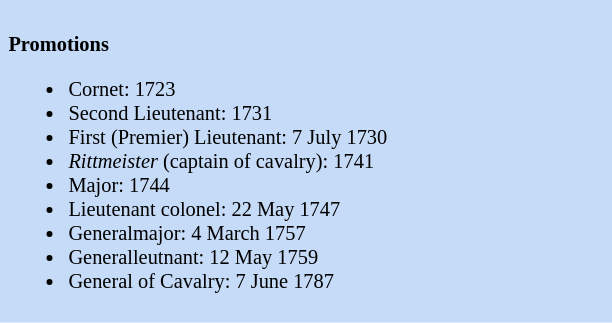<table class="toccolours" style="float: left; margin-left: 1em; margin-right: 2em; font-size: 85%; background:#c6dbf7; color:black; width:30em; max-width: 40%;" cellspacing="5">
<tr>
<td style="text-align: left;"><br><strong>Promotions</strong> <ul><li>Cornet: 1723</li><li>Second Lieutenant: 1731</li><li>First (Premier) Lieutenant: 7 July 1730</li><li><em>Rittmeister</em> (captain of cavalry): 1741</li><li>Major:  1744</li><li>Lieutenant colonel: 22 May  1747</li><li>Generalmajor: 4 March  1757</li><li>Generalleutnant: 12 May  1759</li><li>General of Cavalry: 7 June 1787</li></ul></td>
</tr>
</table>
